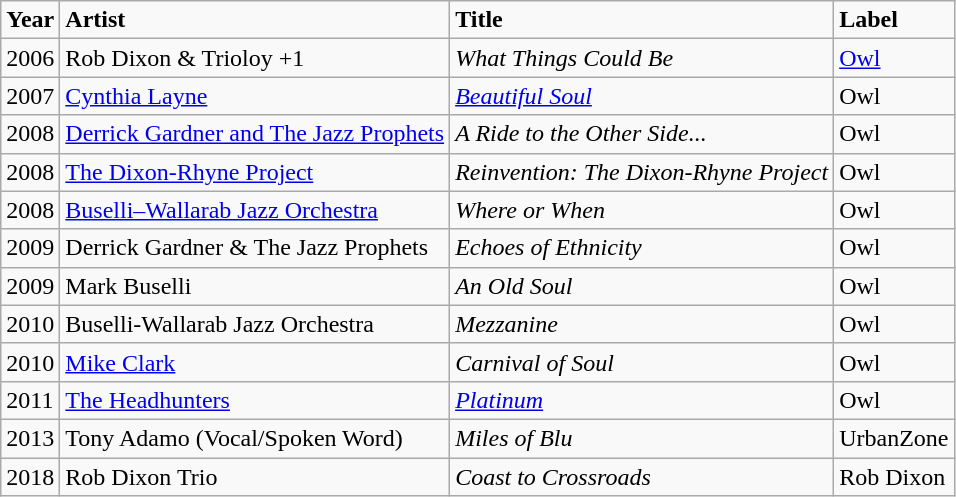<table class="wikitable">
<tr>
<td><strong>Year</strong></td>
<td><strong>Artist</strong></td>
<td><strong>Title</strong></td>
<td><strong>Label</strong></td>
</tr>
<tr>
<td>2006</td>
<td>Rob Dixon & Trioloy +1</td>
<td><em>What Things Could Be</em></td>
<td><a href='#'>Owl</a></td>
</tr>
<tr>
<td>2007</td>
<td><a href='#'>Cynthia Layne</a></td>
<td><em><a href='#'>Beautiful Soul</a></em></td>
<td>Owl</td>
</tr>
<tr>
<td>2008</td>
<td><a href='#'>Derrick Gardner and The Jazz Prophets</a></td>
<td><em>A Ride to the Other Side...</em></td>
<td>Owl</td>
</tr>
<tr>
<td>2008</td>
<td><a href='#'>The Dixon-Rhyne Project</a></td>
<td><em>Reinvention: The Dixon-Rhyne Project</em></td>
<td>Owl</td>
</tr>
<tr>
<td>2008</td>
<td><a href='#'>Buselli–Wallarab Jazz Orchestra</a></td>
<td><em>Where or When</em></td>
<td>Owl</td>
</tr>
<tr>
<td>2009</td>
<td>Derrick Gardner & The Jazz Prophets</td>
<td><em>Echoes of Ethnicity</em></td>
<td>Owl</td>
</tr>
<tr>
<td>2009</td>
<td>Mark Buselli</td>
<td><em>An Old Soul</em></td>
<td>Owl</td>
</tr>
<tr>
<td>2010</td>
<td>Buselli-Wallarab Jazz Orchestra</td>
<td><em>Mezzanine</em></td>
<td>Owl</td>
</tr>
<tr>
<td>2010</td>
<td><a href='#'>Mike Clark</a></td>
<td><em>Carnival of Soul</em></td>
<td>Owl</td>
</tr>
<tr>
<td>2011</td>
<td><a href='#'>The Headhunters</a></td>
<td><em><a href='#'>Platinum</a></em></td>
<td>Owl</td>
</tr>
<tr>
<td>2013</td>
<td>Tony Adamo (Vocal/Spoken Word)</td>
<td><em>Miles of Blu</em></td>
<td>UrbanZone</td>
</tr>
<tr>
<td>2018</td>
<td>Rob Dixon Trio</td>
<td><em>Coast to Crossroads</em></td>
<td>Rob Dixon</td>
</tr>
</table>
